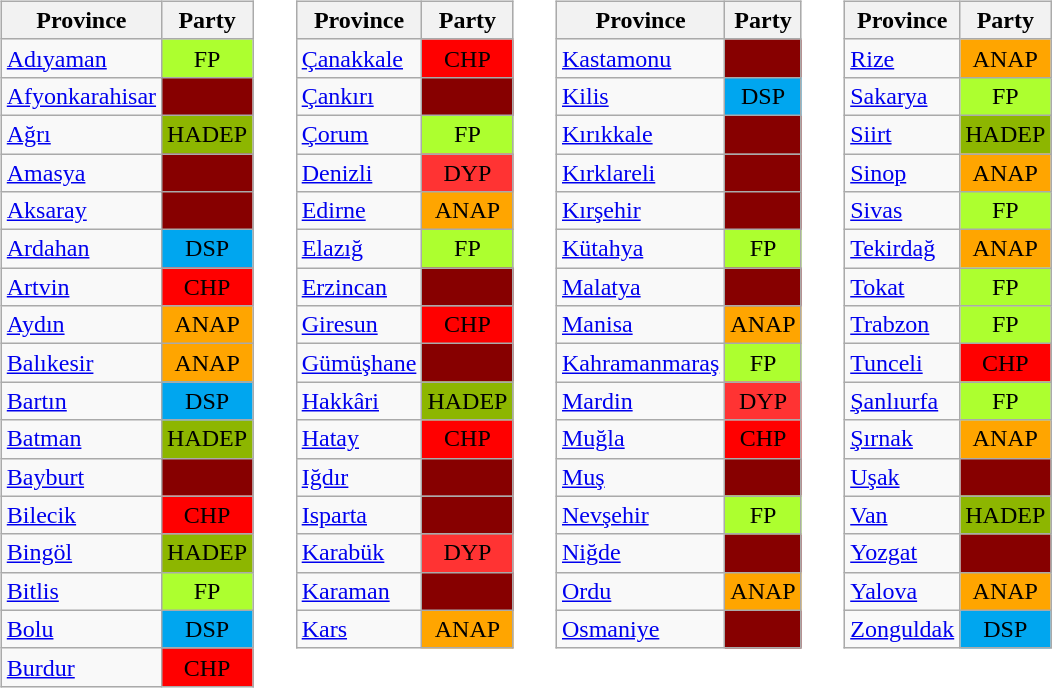<table>
<tr>
<td style="vertical-align:top"><br><table class="wikitable">
<tr>
<th>Province</th>
<th>Party</th>
</tr>
<tr>
<td><a href='#'>Adıyaman</a></td>
<td style="background:#adff2f; text-align:center;">FP</td>
</tr>
<tr>
<td><a href='#'>Afyonkarahisar</a></td>
<td style="background:#870000; text-align:center;"></td>
</tr>
<tr>
<td><a href='#'>Ağrı</a></td>
<td style="background:#8db600; text-align:center;">HADEP</td>
</tr>
<tr>
<td><a href='#'>Amasya</a></td>
<td style="background:#870000; text-align:center;"></td>
</tr>
<tr>
<td><a href='#'>Aksaray</a></td>
<td style="background:#870000; text-align:center;"></td>
</tr>
<tr>
<td><a href='#'>Ardahan</a></td>
<td style="background:#00a6ef; text-align:center;">DSP</td>
</tr>
<tr>
<td><a href='#'>Artvin</a></td>
<td style="background:#f00; text-align:center;">CHP</td>
</tr>
<tr>
<td><a href='#'>Aydın</a></td>
<td style="background:#ffa500; text-align:center;">ANAP</td>
</tr>
<tr>
<td><a href='#'>Balıkesir</a></td>
<td style="background:#ffa500; text-align:center;">ANAP</td>
</tr>
<tr>
<td><a href='#'>Bartın</a></td>
<td style="background:#00a6ef; text-align:center;">DSP</td>
</tr>
<tr>
<td><a href='#'>Batman</a></td>
<td style="background:#8db600; text-align:center;">HADEP</td>
</tr>
<tr>
<td><a href='#'>Bayburt</a></td>
<td style="background:#870000; text-align:center;"></td>
</tr>
<tr>
<td><a href='#'>Bilecik</a></td>
<td style="background:#f00; text-align:center;">CHP</td>
</tr>
<tr>
<td><a href='#'>Bingöl</a></td>
<td style="background:#8db600; text-align:center;">HADEP</td>
</tr>
<tr>
<td><a href='#'>Bitlis</a></td>
<td style="background:#adff2f; text-align:center;">FP</td>
</tr>
<tr>
<td><a href='#'>Bolu</a></td>
<td style="background:#00a6ef; text-align:center;">DSP</td>
</tr>
<tr>
<td><a href='#'>Burdur</a></td>
<td style="background:#f00; text-align:center;">CHP</td>
</tr>
</table>
</td>
<td colwidth=2em> </td>
<td style="vertical-align:top"><br><table class="wikitable">
<tr>
<th>Province</th>
<th>Party</th>
</tr>
<tr>
<td><a href='#'>Çanakkale</a></td>
<td style="background:#f00; text-align:center;">CHP</td>
</tr>
<tr>
<td><a href='#'>Çankırı</a></td>
<td style="background:#870000; text-align:center;"></td>
</tr>
<tr>
<td><a href='#'>Çorum</a></td>
<td style="background:#adff2f; text-align:center;">FP</td>
</tr>
<tr>
<td><a href='#'>Denizli</a></td>
<td style="background:#ff3333; text-align:center;">DYP</td>
</tr>
<tr>
<td><a href='#'>Edirne</a></td>
<td style="background:#ffa500; text-align:center;">ANAP</td>
</tr>
<tr>
<td><a href='#'>Elazığ</a></td>
<td style="background:#adff2f; text-align:center;">FP</td>
</tr>
<tr>
<td><a href='#'>Erzincan</a></td>
<td style="background:#870000; text-align:center;"></td>
</tr>
<tr>
<td><a href='#'>Giresun</a></td>
<td style="background:#f00; text-align:center;">CHP</td>
</tr>
<tr>
<td><a href='#'>Gümüşhane</a></td>
<td style="background:#870000; text-align:center;"></td>
</tr>
<tr>
<td><a href='#'>Hakkâri</a></td>
<td style="background:#8db600; text-align:center;">HADEP</td>
</tr>
<tr>
<td><a href='#'>Hatay</a></td>
<td style="background:#f00; text-align:center;">CHP</td>
</tr>
<tr>
<td><a href='#'>Iğdır</a></td>
<td style="background:#870000; text-align:center;"></td>
</tr>
<tr>
<td><a href='#'>Isparta</a></td>
<td style="background:#870000; text-align:center;"></td>
</tr>
<tr>
<td><a href='#'>Karabük</a></td>
<td style="background:#ff3333; text-align:center;">DYP</td>
</tr>
<tr>
<td><a href='#'>Karaman</a></td>
<td style="background:#870000; text-align:center;"></td>
</tr>
<tr>
<td><a href='#'>Kars</a></td>
<td style="background:#ffa500; text-align:center;">ANAP</td>
</tr>
</table>
</td>
<td colwidth=2em> </td>
<td style="vertical-align:top"><br><table class="wikitable">
<tr>
<th>Province</th>
<th>Party</th>
</tr>
<tr>
<td><a href='#'>Kastamonu</a></td>
<td style="background:#870000; text-align:center;"></td>
</tr>
<tr>
<td><a href='#'>Kilis</a></td>
<td style="background:#00a6ef; text-align:center;">DSP</td>
</tr>
<tr>
<td><a href='#'>Kırıkkale</a></td>
<td style="background:#870000; text-align:center;"></td>
</tr>
<tr>
<td><a href='#'>Kırklareli</a></td>
<td style="background:#870000; text-align:center;"></td>
</tr>
<tr>
<td><a href='#'>Kırşehir</a></td>
<td style="background:#870000; text-align:center;"></td>
</tr>
<tr>
<td><a href='#'>Kütahya</a></td>
<td style="background:#adff2f; text-align:center;">FP</td>
</tr>
<tr>
<td><a href='#'>Malatya</a></td>
<td style="background:#870000; text-align:center;"></td>
</tr>
<tr>
<td><a href='#'>Manisa</a></td>
<td style="background:#ffa500; text-align:center;">ANAP</td>
</tr>
<tr>
<td><a href='#'>Kahramanmaraş</a></td>
<td style="background:#adff2f; text-align:center;">FP</td>
</tr>
<tr>
<td><a href='#'>Mardin</a></td>
<td style="background:#ff3333; text-align:center;">DYP</td>
</tr>
<tr>
<td><a href='#'>Muğla</a></td>
<td style="background:#f00; text-align:center;">CHP</td>
</tr>
<tr>
<td><a href='#'>Muş</a></td>
<td style="background:#870000; text-align:center;"></td>
</tr>
<tr>
<td><a href='#'>Nevşehir</a></td>
<td style="background:#adff2f; text-align:center;">FP</td>
</tr>
<tr>
<td><a href='#'>Niğde</a></td>
<td style="background:#870000; text-align:center;"></td>
</tr>
<tr>
<td><a href='#'>Ordu</a></td>
<td style="background:#ffa500; text-align:center;">ANAP</td>
</tr>
<tr>
<td><a href='#'>Osmaniye</a></td>
<td style="background:#870000; text-align:center;"></td>
</tr>
</table>
</td>
<td colwidth=2em> </td>
<td style="vertical-align:top"><br><table class="wikitable">
<tr>
<th>Province</th>
<th>Party</th>
</tr>
<tr>
<td><a href='#'>Rize</a></td>
<td style="background:#ffa500; text-align:center;">ANAP</td>
</tr>
<tr>
<td><a href='#'>Sakarya</a></td>
<td style="background:#adff2f; text-align:center;">FP</td>
</tr>
<tr>
<td><a href='#'>Siirt</a></td>
<td style="background:#8db600; text-align:center;">HADEP</td>
</tr>
<tr>
<td><a href='#'>Sinop</a></td>
<td style="background:#ffa500; text-align:center;">ANAP</td>
</tr>
<tr>
<td><a href='#'>Sivas</a></td>
<td style="background:#adff2f; text-align:center;">FP</td>
</tr>
<tr>
<td><a href='#'>Tekirdağ</a></td>
<td style="background:#ffa500; text-align:center;">ANAP</td>
</tr>
<tr>
<td><a href='#'>Tokat</a></td>
<td style="background:#adff2f; text-align:center;">FP</td>
</tr>
<tr>
<td><a href='#'>Trabzon</a></td>
<td style="background:#adff2f; text-align:center;">FP</td>
</tr>
<tr>
<td><a href='#'>Tunceli</a></td>
<td style="background:#f00; text-align:center;">CHP</td>
</tr>
<tr>
<td><a href='#'>Şanlıurfa</a></td>
<td style="background:#adff2f; text-align:center;">FP</td>
</tr>
<tr>
<td><a href='#'>Şırnak</a></td>
<td style="background:#ffa500; text-align:center;">ANAP</td>
</tr>
<tr>
<td><a href='#'>Uşak</a></td>
<td style="background:#870000; text-align:center;"></td>
</tr>
<tr>
<td><a href='#'>Van</a></td>
<td style="background:#8db600; text-align:center;">HADEP</td>
</tr>
<tr>
<td><a href='#'>Yozgat</a></td>
<td style="background:#870000; text-align:center;"></td>
</tr>
<tr>
<td><a href='#'>Yalova</a></td>
<td style="background:#ffa500; text-align:center;">ANAP</td>
</tr>
<tr>
<td><a href='#'>Zonguldak</a></td>
<td style="background:#00a6ef; text-align:center;">DSP</td>
</tr>
</table>
</td>
</tr>
</table>
